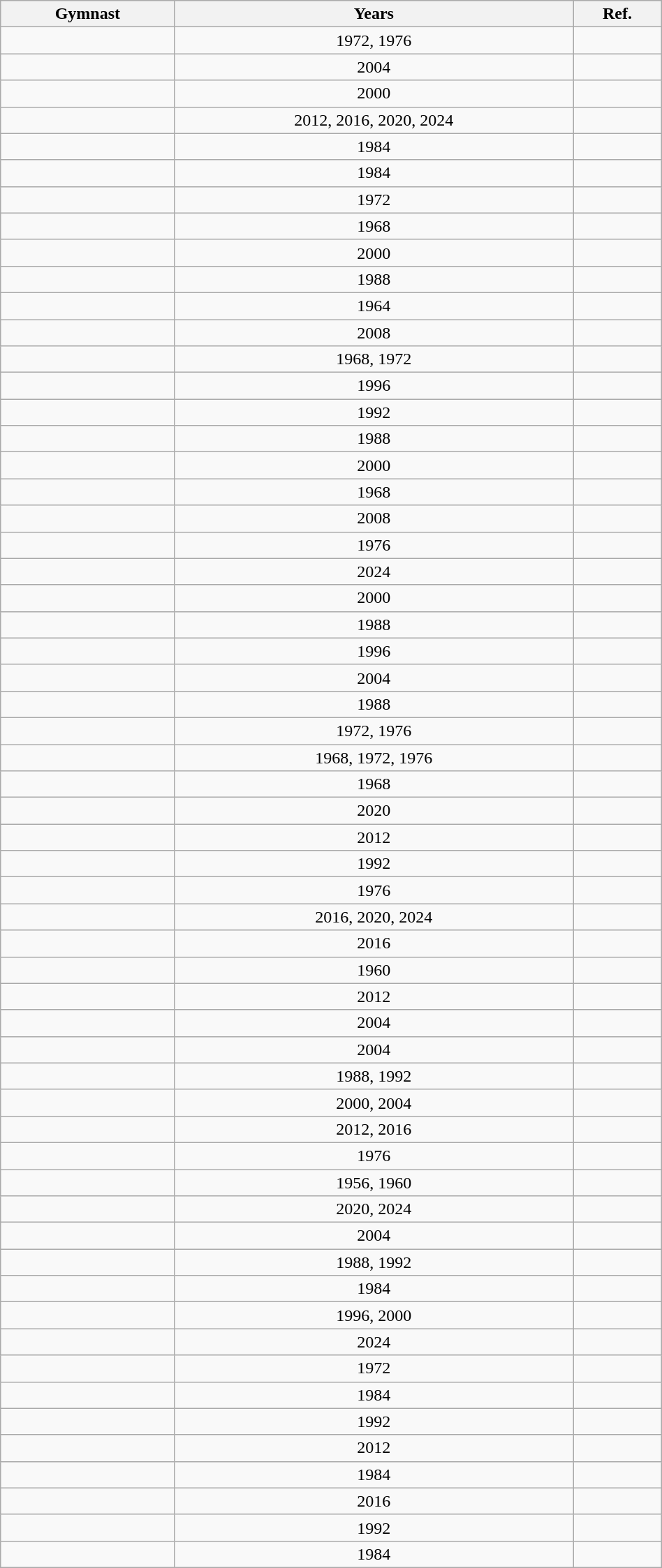<table class="wikitable sortable" width=50% style="text-align:center;">
<tr>
<th>Gymnast</th>
<th>Years</th>
<th class="unsortable">Ref.</th>
</tr>
<tr>
<td></td>
<td>1972, 1976</td>
<td></td>
</tr>
<tr>
<td></td>
<td>2004</td>
<td></td>
</tr>
<tr>
<td></td>
<td>2000</td>
<td></td>
</tr>
<tr>
<td></td>
<td>2012, 2016, 2020, 2024</td>
<td></td>
</tr>
<tr>
<td></td>
<td>1984</td>
<td></td>
</tr>
<tr>
<td></td>
<td>1984</td>
<td></td>
</tr>
<tr>
<td></td>
<td>1972</td>
<td></td>
</tr>
<tr>
<td></td>
<td>1968</td>
<td></td>
</tr>
<tr>
<td></td>
<td>2000</td>
<td></td>
</tr>
<tr>
<td></td>
<td>1988</td>
<td></td>
</tr>
<tr>
<td></td>
<td>1964</td>
<td></td>
</tr>
<tr>
<td></td>
<td>2008</td>
<td></td>
</tr>
<tr>
<td></td>
<td>1968, 1972</td>
<td></td>
</tr>
<tr>
<td></td>
<td>1996</td>
<td></td>
</tr>
<tr>
<td></td>
<td>1992</td>
<td></td>
</tr>
<tr>
<td></td>
<td>1988</td>
<td></td>
</tr>
<tr>
<td></td>
<td>2000</td>
<td></td>
</tr>
<tr>
<td></td>
<td>1968</td>
<td></td>
</tr>
<tr>
<td></td>
<td>2008</td>
<td></td>
</tr>
<tr>
<td></td>
<td>1976</td>
<td></td>
</tr>
<tr>
<td></td>
<td>2024</td>
<td></td>
</tr>
<tr>
<td></td>
<td>2000</td>
<td></td>
</tr>
<tr>
<td></td>
<td>1988</td>
<td></td>
</tr>
<tr>
<td></td>
<td>1996</td>
<td></td>
</tr>
<tr>
<td></td>
<td>2004</td>
<td></td>
</tr>
<tr>
<td></td>
<td>1988</td>
<td></td>
</tr>
<tr>
<td></td>
<td>1972, 1976</td>
<td></td>
</tr>
<tr>
<td></td>
<td>1968, 1972, 1976</td>
<td></td>
</tr>
<tr>
<td></td>
<td>1968</td>
<td></td>
</tr>
<tr>
<td></td>
<td>2020</td>
<td></td>
</tr>
<tr>
<td></td>
<td>2012</td>
<td></td>
</tr>
<tr>
<td></td>
<td>1992</td>
<td></td>
</tr>
<tr>
<td></td>
<td>1976</td>
<td></td>
</tr>
<tr>
<td></td>
<td>2016, 2020, 2024</td>
<td></td>
</tr>
<tr>
<td></td>
<td>2016</td>
<td></td>
</tr>
<tr>
<td></td>
<td>1960</td>
<td></td>
</tr>
<tr>
<td></td>
<td>2012</td>
<td></td>
</tr>
<tr>
<td></td>
<td>2004</td>
<td></td>
</tr>
<tr>
<td></td>
<td>2004</td>
<td></td>
</tr>
<tr>
<td></td>
<td>1988, 1992</td>
<td></td>
</tr>
<tr>
<td></td>
<td>2000, 2004</td>
<td></td>
</tr>
<tr>
<td></td>
<td>2012, 2016</td>
<td></td>
</tr>
<tr>
<td></td>
<td>1976</td>
<td></td>
</tr>
<tr>
<td></td>
<td>1956, 1960</td>
<td></td>
</tr>
<tr>
<td></td>
<td>2020, 2024</td>
<td></td>
</tr>
<tr>
<td></td>
<td>2004</td>
<td></td>
</tr>
<tr>
<td></td>
<td>1988, 1992</td>
<td></td>
</tr>
<tr>
<td></td>
<td>1984</td>
<td></td>
</tr>
<tr>
<td></td>
<td>1996, 2000</td>
<td></td>
</tr>
<tr>
<td></td>
<td>2024</td>
<td></td>
</tr>
<tr>
<td></td>
<td>1972</td>
<td></td>
</tr>
<tr>
<td></td>
<td>1984</td>
<td></td>
</tr>
<tr>
<td></td>
<td>1992</td>
<td></td>
</tr>
<tr>
<td></td>
<td>2012</td>
<td></td>
</tr>
<tr>
<td></td>
<td>1984</td>
<td></td>
</tr>
<tr>
<td></td>
<td>2016</td>
<td></td>
</tr>
<tr>
<td></td>
<td>1992</td>
<td></td>
</tr>
<tr>
<td></td>
<td>1984</td>
<td></td>
</tr>
</table>
